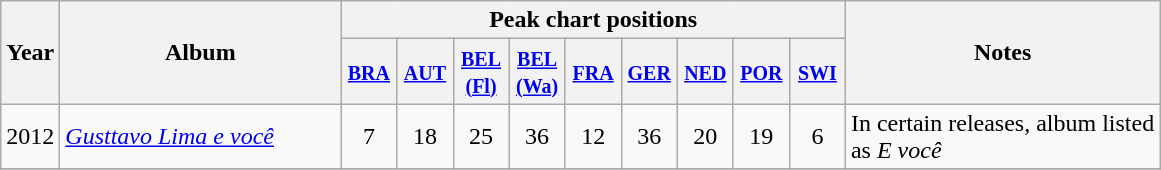<table class="wikitable">
<tr>
<th align="center" rowspan="2">Year</th>
<th align="center" rowspan="2" width="180">Album</th>
<th align="center" colspan="9">Peak chart positions</th>
<th align="center" rowspan="2">Notes</th>
</tr>
<tr>
<th width="30"><small><a href='#'>BRA</a></small><br></th>
<th width="30"><small><a href='#'>AUT</a></small><br></th>
<th width="30"><small><a href='#'>BEL <br>(Fl)</a></small><br></th>
<th width="30"><small><a href='#'>BEL <br>(Wa)</a></small><br></th>
<th width="30"><small><a href='#'>FRA</a></small><br></th>
<th width="30"><small><a href='#'>GER</a></small><br></th>
<th width="30"><small><a href='#'>NED</a></small><br></th>
<th width="30"><small><a href='#'>POR</a></small><br></th>
<th width="30"><small><a href='#'>SWI</a></small><br></th>
</tr>
<tr>
<td align="center" rowspan="1">2012</td>
<td><em><a href='#'>Gusttavo Lima e você</a></em></td>
<td align="center">7</td>
<td align="center">18</td>
<td align="center">25</td>
<td align="center">36</td>
<td align="center">12</td>
<td align="center">36</td>
<td align="center">20</td>
<td align="center">19</td>
<td align="center">6</td>
<td>In certain releases, album listed <br>as <em>E você</em></td>
</tr>
<tr>
</tr>
</table>
